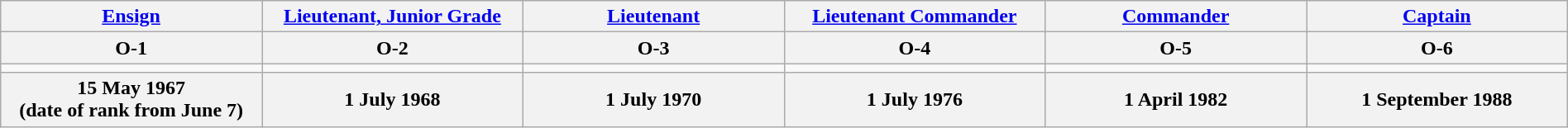<table class="wikitable" style="margin:auto; width:100%;">
<tr>
<th><a href='#'>Ensign</a></th>
<th><a href='#'>Lieutenant, Junior Grade</a></th>
<th><a href='#'>Lieutenant</a></th>
<th><a href='#'>Lieutenant Commander</a></th>
<th><a href='#'>Commander</a></th>
<th><a href='#'>Captain</a></th>
</tr>
<tr>
<th>O-1</th>
<th>O-2</th>
<th>O-3</th>
<th>O-4</th>
<th>O-5</th>
<th>O-6</th>
</tr>
<tr>
<td style="text-align:center; width:16%;"></td>
<td style="text-align:center; width:16%;"></td>
<td style="text-align:center; width:16%;"></td>
<td style="text-align:center; width:16%;"></td>
<td style="text-align:center; width:16%;"></td>
<td style="text-align:center; width:16%;"></td>
</tr>
<tr>
<th>15 May 1967 <br> (date of rank from June 7)</th>
<th>1 July 1968</th>
<th>1 July 1970</th>
<th>1 July 1976</th>
<th>1 April 1982</th>
<th>1 September 1988</th>
</tr>
</table>
